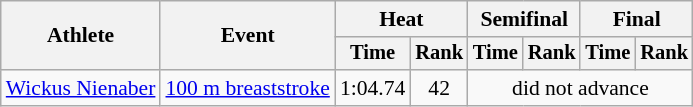<table class=wikitable style="font-size:90%">
<tr>
<th rowspan="2">Athlete</th>
<th rowspan="2">Event</th>
<th colspan="2">Heat</th>
<th colspan="2">Semifinal</th>
<th colspan="2">Final</th>
</tr>
<tr style="font-size:95%">
<th>Time</th>
<th>Rank</th>
<th>Time</th>
<th>Rank</th>
<th>Time</th>
<th>Rank</th>
</tr>
<tr align=center>
<td align=left><a href='#'>Wickus Nienaber</a></td>
<td align=left><a href='#'>100 m breaststroke</a></td>
<td>1:04.74</td>
<td>42</td>
<td colspan=4>did not advance</td>
</tr>
</table>
